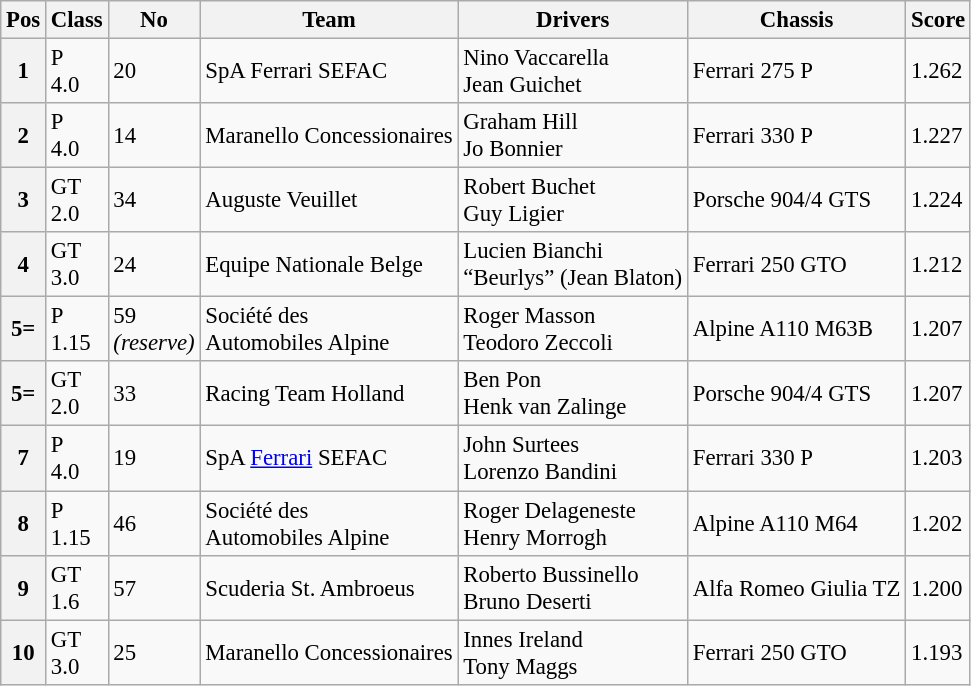<table class="wikitable" style="font-size: 95%;">
<tr>
<th>Pos</th>
<th>Class</th>
<th>No</th>
<th>Team</th>
<th>Drivers</th>
<th>Chassis</th>
<th>Score</th>
</tr>
<tr>
<th>1</th>
<td>P<br>4.0</td>
<td>20</td>
<td> SpA Ferrari SEFAC</td>
<td> Nino Vaccarella <br> Jean Guichet</td>
<td>Ferrari 275 P</td>
<td>1.262</td>
</tr>
<tr>
<th>2</th>
<td>P<br>4.0</td>
<td>14</td>
<td> Maranello Concessionaires</td>
<td> Graham Hill<br> Jo Bonnier</td>
<td>Ferrari 330 P</td>
<td>1.227</td>
</tr>
<tr>
<th>3</th>
<td>GT<br>2.0</td>
<td>34</td>
<td> Auguste Veuillet</td>
<td> Robert Buchet<br> Guy Ligier</td>
<td>Porsche 904/4 GTS</td>
<td>1.224</td>
</tr>
<tr>
<th>4</th>
<td>GT<br>3.0</td>
<td>24</td>
<td> Equipe Nationale Belge</td>
<td> Lucien Bianchi<br> “Beurlys” (Jean Blaton)</td>
<td>Ferrari 250 GTO</td>
<td>1.212</td>
</tr>
<tr>
<th>5=</th>
<td>P<br>1.15</td>
<td>59<br><em>(reserve)</em></td>
<td> Société des<br>Automobiles Alpine</td>
<td> Roger Masson<br> Teodoro Zeccoli</td>
<td>Alpine A110 M63B</td>
<td>1.207</td>
</tr>
<tr>
<th>5=</th>
<td>GT<br>2.0</td>
<td>33</td>
<td> Racing Team Holland</td>
<td> Ben Pon<br> Henk van Zalinge</td>
<td>Porsche 904/4 GTS</td>
<td>1.207</td>
</tr>
<tr>
<th>7</th>
<td>P<br>4.0</td>
<td>19</td>
<td> SpA <a href='#'>Ferrari</a> SEFAC</td>
<td> John Surtees<br> Lorenzo Bandini</td>
<td>Ferrari 330 P</td>
<td>1.203</td>
</tr>
<tr>
<th>8</th>
<td>P<br>1.15</td>
<td>46</td>
<td> Société des<br>Automobiles Alpine</td>
<td> Roger Delageneste<br> Henry Morrogh</td>
<td>Alpine A110 M64</td>
<td>1.202</td>
</tr>
<tr>
<th>9</th>
<td>GT<br>1.6</td>
<td>57</td>
<td> Scuderia St. Ambroeus</td>
<td> Roberto Bussinello<br> Bruno Deserti</td>
<td>Alfa Romeo Giulia TZ</td>
<td>1.200</td>
</tr>
<tr>
<th>10</th>
<td>GT<br>3.0</td>
<td>25</td>
<td> Maranello Concessionaires</td>
<td> Innes Ireland<br> Tony Maggs</td>
<td>Ferrari 250 GTO</td>
<td>1.193</td>
</tr>
</table>
